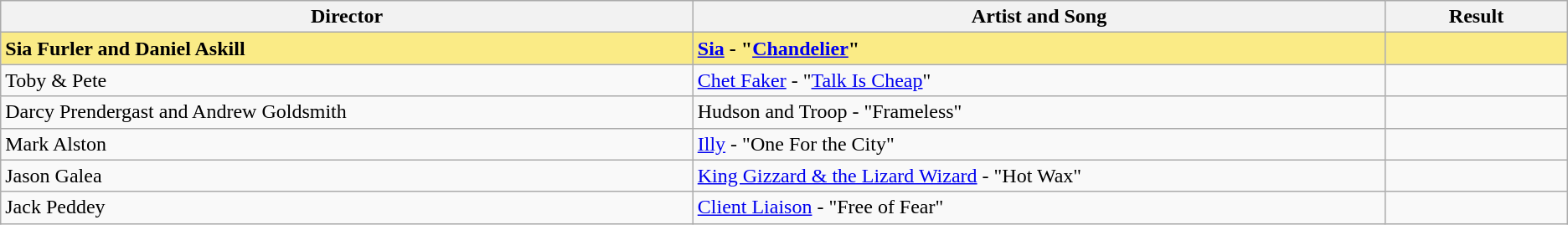<table class="sortable wikitable">
<tr>
<th width="19%">Director</th>
<th width="19%">Artist and Song</th>
<th width="5%">Result</th>
</tr>
<tr style="background:#FAEB86">
<td><strong>Sia Furler and Daniel Askill</strong></td>
<td><strong><a href='#'>Sia</a> - "<a href='#'>Chandelier</a>"</strong></td>
<td></td>
</tr>
<tr>
<td>Toby & Pete</td>
<td><a href='#'>Chet Faker</a> - "<a href='#'>Talk Is Cheap</a>"</td>
<td></td>
</tr>
<tr>
<td>Darcy Prendergast and Andrew Goldsmith</td>
<td>Hudson and Troop - "Frameless"</td>
<td></td>
</tr>
<tr>
<td>Mark Alston</td>
<td><a href='#'>Illy</a> - "One For the City"</td>
<td></td>
</tr>
<tr>
<td>Jason Galea</td>
<td><a href='#'>King Gizzard & the Lizard Wizard</a> - "Hot Wax"</td>
<td></td>
</tr>
<tr>
<td>Jack Peddey</td>
<td><a href='#'>Client Liaison</a> - "Free of Fear"</td>
<td></td>
</tr>
</table>
